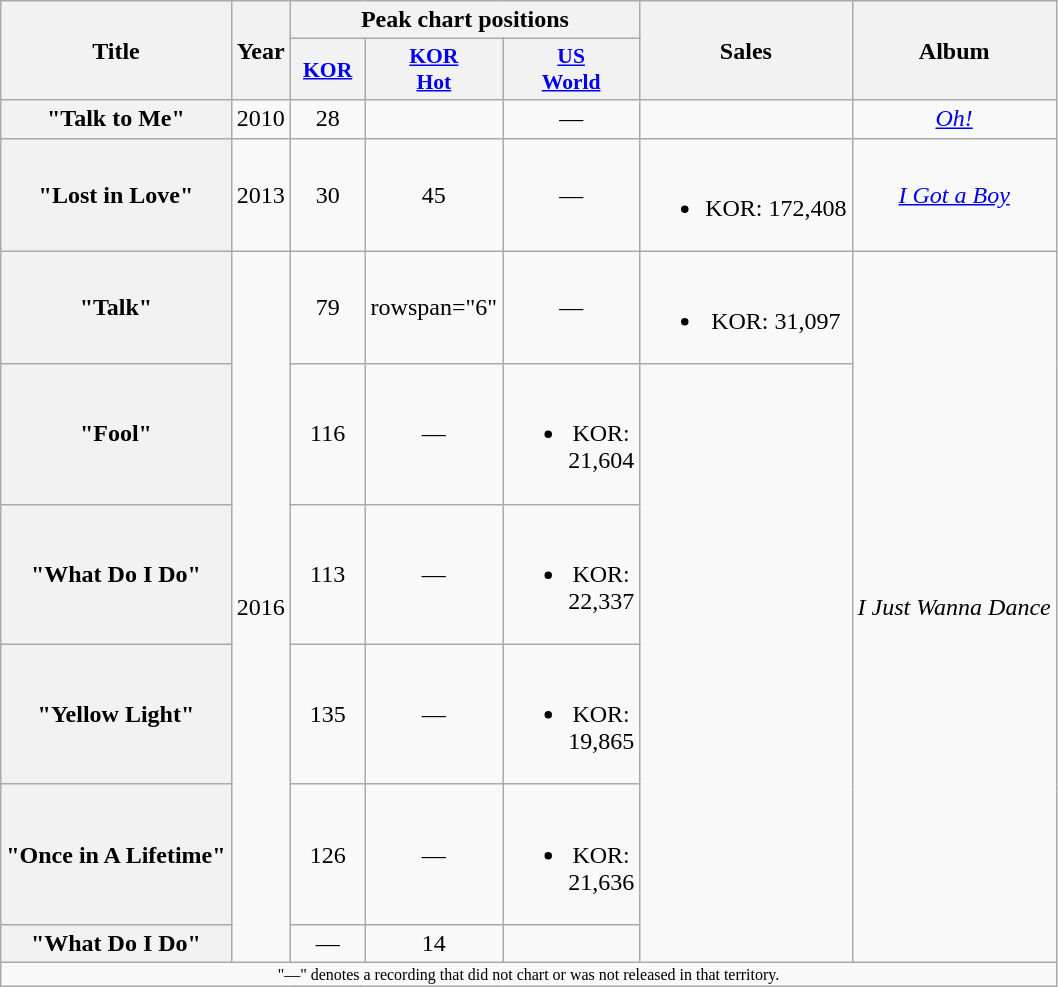<table class="wikitable plainrowheaders" style="text-align:center;">
<tr>
<th rowspan="2">Title</th>
<th rowspan="2">Year</th>
<th colspan="3">Peak chart positions</th>
<th rowspan="2">Sales</th>
<th rowspan="2">Album</th>
</tr>
<tr>
<th scope="col" style="width:3em;font-size:90%;"><a href='#'>KOR</a><br></th>
<th scope="col" style="width:3em;font-size:90%;"><a href='#'>KOR<br>Hot</a><br></th>
<th scope="col" style="width:3em;font-size:90%;"><a href='#'>US<br>World</a><br></th>
</tr>
<tr>
<th scope="row">"Talk to Me"<br></th>
<td>2010</td>
<td>28</td>
<td></td>
<td>—</td>
<td></td>
<td><em><a href='#'>Oh!</a></em></td>
</tr>
<tr>
<th scope="row">"Lost in Love"<br></th>
<td>2013</td>
<td>30</td>
<td>45</td>
<td>—</td>
<td><br><ul><li>KOR: 172,408</li></ul></td>
<td><em><a href='#'>I Got a Boy</a></em></td>
</tr>
<tr>
<th scope="row">"Talk"</th>
<td rowspan="6">2016</td>
<td>79</td>
<td>rowspan="6" </td>
<td>—</td>
<td><br><ul><li>KOR: 31,097</li></ul></td>
<td rowspan="6"><em>I Just Wanna Dance</em></td>
</tr>
<tr>
<th scope="row">"Fool"</th>
<td>116</td>
<td>—</td>
<td><br><ul><li>KOR: 21,604</li></ul></td>
</tr>
<tr>
<th scope="row">"What Do I Do"</th>
<td>113</td>
<td>—</td>
<td><br><ul><li>KOR: 22,337</li></ul></td>
</tr>
<tr>
<th scope="row">"Yellow Light"</th>
<td>135</td>
<td>—</td>
<td><br><ul><li>KOR: 19,865</li></ul></td>
</tr>
<tr>
<th scope="row">"Once in A Lifetime"</th>
<td>126</td>
<td>—</td>
<td><br><ul><li>KOR: 21,636</li></ul></td>
</tr>
<tr>
<th scope="row">"What Do I Do" </th>
<td>—</td>
<td>14</td>
<td></td>
</tr>
<tr>
<td colspan="7" style="font-size:8pt">"—" denotes a recording that did not chart or was not released in that territory.</td>
</tr>
</table>
